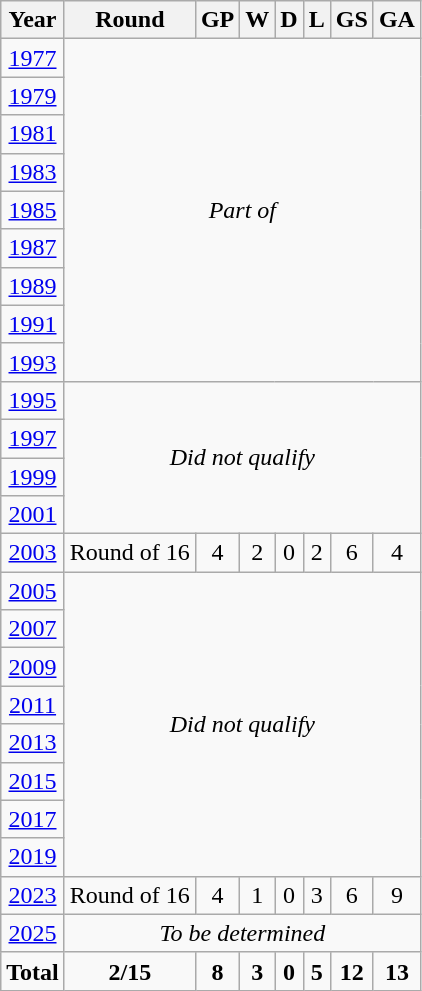<table class="wikitable" style="text-align: center;">
<tr>
<th>Year</th>
<th>Round</th>
<th>GP</th>
<th>W</th>
<th>D</th>
<th>L</th>
<th>GS</th>
<th>GA</th>
</tr>
<tr>
<td> <a href='#'>1977</a></td>
<td rowspan=9 colspan=7><em>Part of </em></td>
</tr>
<tr>
<td> <a href='#'>1979</a></td>
</tr>
<tr>
<td> <a href='#'>1981</a></td>
</tr>
<tr>
<td> <a href='#'>1983</a></td>
</tr>
<tr>
<td> <a href='#'>1985</a></td>
</tr>
<tr>
<td> <a href='#'>1987</a></td>
</tr>
<tr>
<td> <a href='#'>1989</a></td>
</tr>
<tr>
<td> <a href='#'>1991</a></td>
</tr>
<tr>
<td> <a href='#'>1993</a></td>
</tr>
<tr>
<td> <a href='#'>1995</a></td>
<td rowspan=4 colspan=7><em>Did not qualify</em></td>
</tr>
<tr>
<td> <a href='#'>1997</a></td>
</tr>
<tr>
<td> <a href='#'>1999</a></td>
</tr>
<tr>
<td> <a href='#'>2001</a></td>
</tr>
<tr>
<td> <a href='#'>2003</a></td>
<td>Round of 16</td>
<td>4</td>
<td>2</td>
<td>0</td>
<td>2</td>
<td>6</td>
<td>4</td>
</tr>
<tr>
<td> <a href='#'>2005</a></td>
<td rowspan=8 colspan=7><em>Did not qualify</em></td>
</tr>
<tr>
<td> <a href='#'>2007</a></td>
</tr>
<tr>
<td> <a href='#'>2009</a></td>
</tr>
<tr>
<td> <a href='#'>2011</a></td>
</tr>
<tr>
<td> <a href='#'>2013</a></td>
</tr>
<tr>
<td> <a href='#'>2015</a></td>
</tr>
<tr>
<td> <a href='#'>2017</a></td>
</tr>
<tr>
<td> <a href='#'>2019</a></td>
</tr>
<tr>
<td> <a href='#'>2023</a></td>
<td>Round of 16</td>
<td>4</td>
<td>1</td>
<td>0</td>
<td>3</td>
<td>6</td>
<td>9</td>
</tr>
<tr>
<td> <a href='#'>2025</a></td>
<td colspan=7><em>To be determined</em></td>
</tr>
<tr>
<td><strong>Total</strong></td>
<td><strong>2/15</strong></td>
<td><strong>8</strong></td>
<td><strong>3</strong></td>
<td><strong>0</strong></td>
<td><strong>5</strong></td>
<td><strong>12</strong></td>
<td><strong>13</strong></td>
</tr>
</table>
